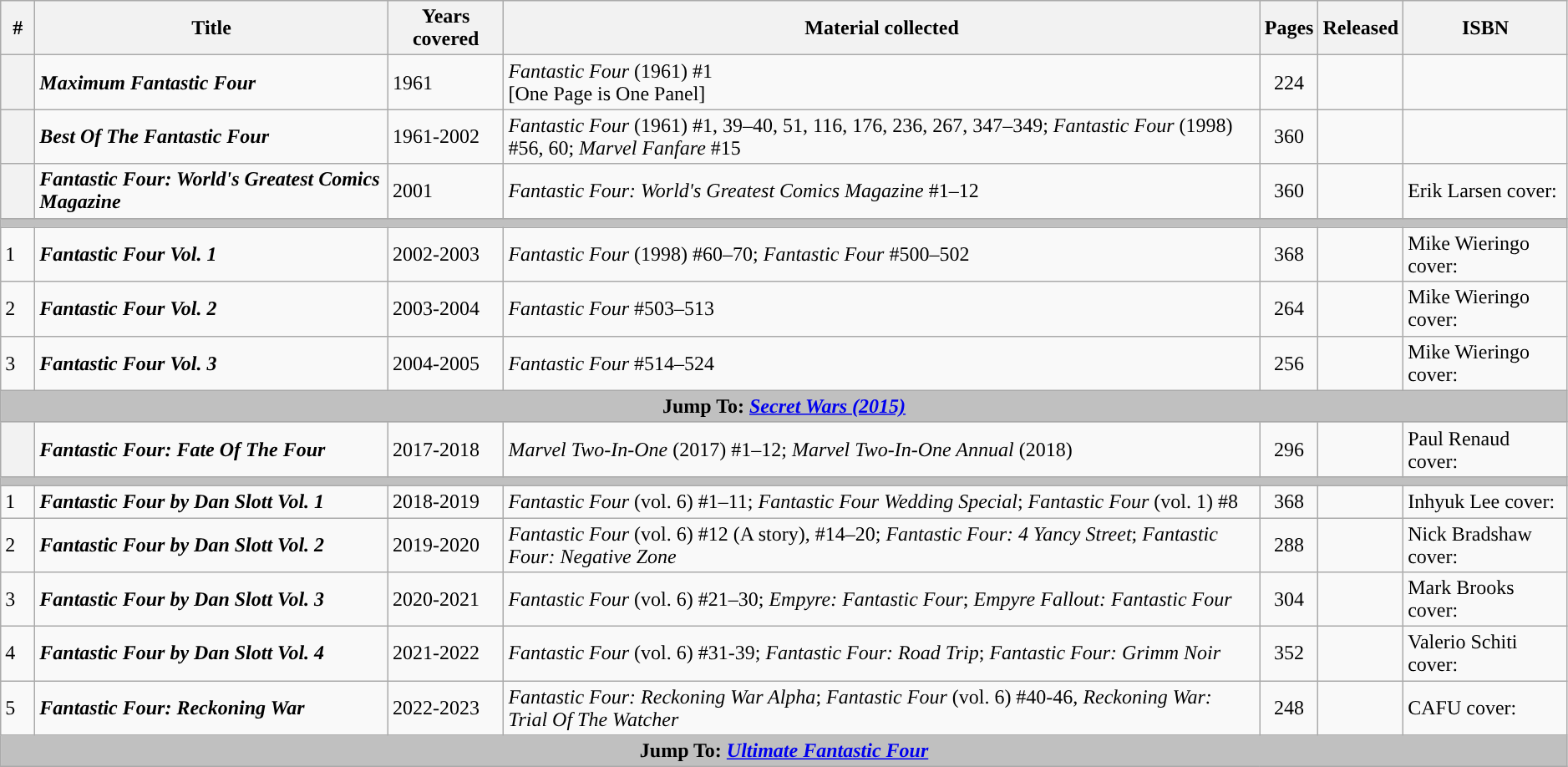<table class="wikitable sortable" width=99%>
<tr>
<th class="unsortable" width=20px>#</th>
<th>Title</th>
<th>Years covered</th>
<th class="unsortable">Material collected</th>
<th>Pages</th>
<th>Released</th>
<th class="unsortable">ISBN</th>
</tr>
<tr>
<th></th>
<td><strong><em>Maximum Fantastic Four</em></strong></td>
<td>1961</td>
<td><em>Fantastic Four</em> (1961) #1<br>[One Page is One Panel]</td>
<td style="text-align: center;">224</td>
<td></td>
<td></td>
</tr>
<tr>
<th></th>
<td><strong><em>Best Of The Fantastic Four</em></strong></td>
<td>1961-2002</td>
<td><em>Fantastic Four</em> (1961) #1, 39–40, 51, 116, 176, 236, 267, 347–349; <em>Fantastic Four</em> (1998) #56, 60; <em>Marvel Fanfare</em> #15</td>
<td style="text-align: center;">360</td>
<td></td>
<td></td>
</tr>
<tr>
<th style="background-color: light grey;"></th>
<td><strong><em>Fantastic Four: World's Greatest Comics Magazine</em></strong></td>
<td>2001</td>
<td><em>Fantastic Four: World's Greatest Comics Magazine</em> #1–12</td>
<td style="text-align: center;">360</td>
<td></td>
<td>Erik Larsen cover: </td>
</tr>
<tr>
<th colspan=7 style="background-color: silver;"></th>
</tr>
<tr>
<td>1</td>
<td><strong><em>Fantastic Four Vol. 1</em></strong></td>
<td>2002-2003</td>
<td><em>Fantastic Four</em> (1998) #60–70; <em>Fantastic Four</em> #500–502</td>
<td style="text-align: center;">368</td>
<td></td>
<td>Mike Wieringo cover: </td>
</tr>
<tr>
<td>2</td>
<td><strong><em>Fantastic Four Vol. 2</em></strong></td>
<td>2003-2004</td>
<td><em>Fantastic Four</em> #503–513</td>
<td style="text-align: center;">264</td>
<td></td>
<td>Mike Wieringo cover: </td>
</tr>
<tr>
<td>3</td>
<td><strong><em>Fantastic Four Vol. 3</em></strong></td>
<td>2004-2005</td>
<td><em>Fantastic Four</em> #514–524</td>
<td style="text-align: center;">256</td>
<td></td>
<td>Mike Wieringo cover: </td>
</tr>
<tr>
<th colspan=7 style="background-color: silver;">Jump To: <a href='#'><em>Secret Wars (2015)</em></a></th>
</tr>
<tr>
<th style="background-color: light grey;"></th>
<td><strong><em>Fantastic Four: Fate Of The Four</em></strong></td>
<td>2017-2018</td>
<td><em>Marvel Two-In-One</em> (2017) #1–12; <em>Marvel Two-In-One Annual</em> (2018)</td>
<td style="text-align: center;">296</td>
<td></td>
<td>Paul Renaud cover: </td>
</tr>
<tr>
<th colspan=7 style="background-color: silver;"></th>
</tr>
<tr>
<td>1</td>
<td><strong><em>Fantastic Four by Dan Slott Vol. 1</em></strong></td>
<td>2018-2019</td>
<td><em>Fantastic Four</em> (vol. 6) #1–11; <em>Fantastic Four Wedding Special</em>; <em>Fantastic Four</em> (vol. 1) #8</td>
<td style="text-align: center;">368</td>
<td></td>
<td>Inhyuk Lee cover: </td>
</tr>
<tr>
<td>2</td>
<td><strong><em>Fantastic Four by Dan Slott Vol. 2</em></strong></td>
<td>2019-2020</td>
<td><em>Fantastic Four</em> (vol. 6) #12 (A story), #14–20; <em>Fantastic Four: 4 Yancy Street</em>; <em>Fantastic Four: Negative Zone</em></td>
<td style="text-align: center;">288</td>
<td></td>
<td>Nick Bradshaw cover: </td>
</tr>
<tr>
<td>3</td>
<td><strong><em>Fantastic Four by Dan Slott Vol. 3</em></strong></td>
<td>2020-2021</td>
<td><em>Fantastic Four</em> (vol. 6) #21–30; <em>Empyre: Fantastic Four</em>; <em>Empyre Fallout: Fantastic Four</em></td>
<td style="text-align: center;">304</td>
<td></td>
<td>Mark Brooks cover: </td>
</tr>
<tr>
<td>4</td>
<td><strong><em>Fantastic Four by Dan Slott Vol. 4</em></strong></td>
<td>2021-2022</td>
<td><em>Fantastic Four</em> (vol. 6) #31-39; <em>Fantastic Four: Road Trip</em>; <em>Fantastic Four: Grimm Noir</em></td>
<td style="text-align: center;">352</td>
<td></td>
<td>Valerio Schiti cover: </td>
</tr>
<tr>
<td>5</td>
<td><strong><em>Fantastic Four: Reckoning War</em></strong></td>
<td>2022-2023</td>
<td><em>Fantastic Four: Reckoning War Alpha</em>; <em>Fantastic Four</em> (vol. 6) #40-46, <em>Reckoning War: Trial Of The Watcher</em></td>
<td style="text-align: center;">248</td>
<td></td>
<td>CAFU cover: </td>
</tr>
<tr>
<th colspan=7 style="background-color: silver;">Jump To: <a href='#'><em>Ultimate Fantastic Four</em></a></th>
</tr>
</table>
